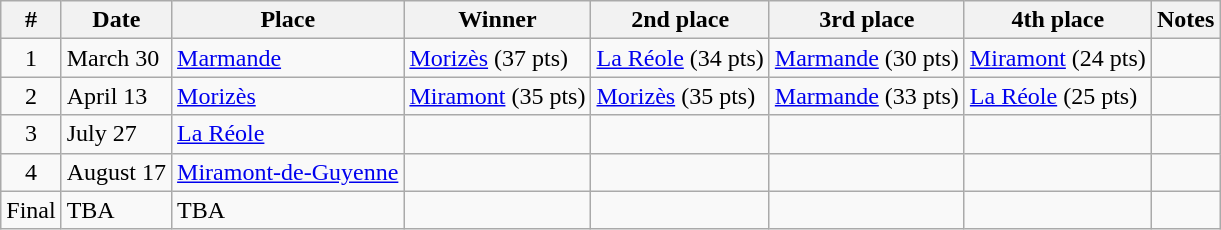<table class=wikitable>
<tr>
<th>#</th>
<th>Date</th>
<th>Place</th>
<th>Winner</th>
<th>2nd place</th>
<th>3rd place</th>
<th>4th place</th>
<th>Notes</th>
</tr>
<tr>
<td align="center">1</td>
<td>March  30</td>
<td><a href='#'>Marmande</a></td>
<td><a href='#'>Morizès</a> (37 pts)</td>
<td><a href='#'>La Réole</a> (34 pts)</td>
<td><a href='#'>Marmande</a> (30 pts)</td>
<td><a href='#'>Miramont</a> (24 pts)</td>
<td></td>
</tr>
<tr>
<td align="center">2</td>
<td>April 13</td>
<td><a href='#'>Morizès</a></td>
<td><a href='#'>Miramont</a> (35 pts)</td>
<td><a href='#'>Morizès</a> (35 pts)</td>
<td><a href='#'>Marmande</a> (33 pts)</td>
<td><a href='#'>La Réole</a> (25 pts)</td>
<td></td>
</tr>
<tr>
<td align="center">3</td>
<td>July 27</td>
<td><a href='#'>La Réole</a></td>
<td></td>
<td></td>
<td></td>
<td></td>
<td></td>
</tr>
<tr>
<td align="center">4</td>
<td>August 17</td>
<td><a href='#'>Miramont-de-Guyenne</a></td>
<td></td>
<td></td>
<td></td>
<td></td>
<td></td>
</tr>
<tr>
<td align="center">Final</td>
<td>TBA</td>
<td>TBA</td>
<td></td>
<td></td>
<td></td>
<td></td>
<td></td>
</tr>
</table>
